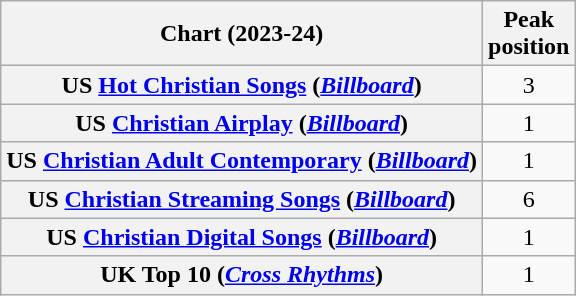<table class="wikitable sortable plainrowheaders" style="text-align:center">
<tr>
<th scope="col">Chart (2023-24)</th>
<th scope="col">Peak<br>position</th>
</tr>
<tr>
<th scope="row">US <a href='#'>Hot Christian Songs</a> (<em><a href='#'>Billboard</a></em>)</th>
<td>3</td>
</tr>
<tr>
<th scope="row">US <a href='#'>Christian Airplay</a> (<em><a href='#'>Billboard</a></em>)</th>
<td>1</td>
</tr>
<tr>
<th scope="row">US <a href='#'>Christian Adult Contemporary</a> (<em><a href='#'>Billboard</a></em>)</th>
<td>1</td>
</tr>
<tr>
<th scope="row">US <a href='#'>Christian Streaming Songs</a> (<em><a href='#'>Billboard</a></em>)</th>
<td>6</td>
</tr>
<tr>
<th scope="row">US <a href='#'>Christian Digital Songs</a> (<em><a href='#'>Billboard</a></em>)</th>
<td>1</td>
</tr>
<tr>
<th scope="row">UK Top 10 (<em><a href='#'>Cross Rhythms</a></em>)</th>
<td>1</td>
</tr>
</table>
